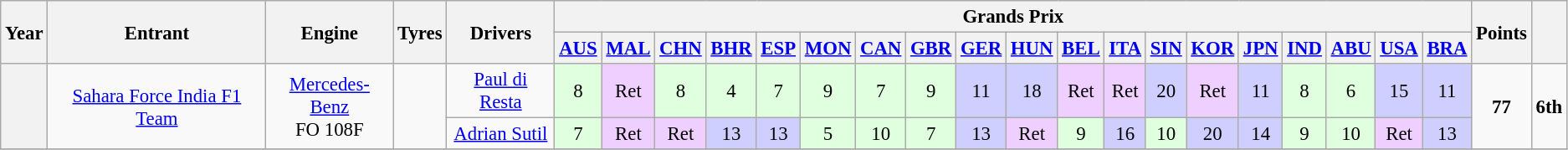<table class="wikitable" style="text-align:center; font-size:95%">
<tr>
<th rowspan="2">Year</th>
<th rowspan="2">Entrant</th>
<th rowspan="2">Engine</th>
<th rowspan="2">Tyres</th>
<th rowspan="2">Drivers</th>
<th colspan="19">Grands Prix</th>
<th rowspan="2">Points</th>
<th rowspan="2"></th>
</tr>
<tr>
<th><a href='#'>AUS</a></th>
<th><a href='#'>MAL</a></th>
<th><a href='#'>CHN</a></th>
<th><a href='#'>BHR</a></th>
<th><a href='#'>ESP</a></th>
<th><a href='#'>MON</a></th>
<th><a href='#'>CAN</a></th>
<th><a href='#'>GBR</a></th>
<th><a href='#'>GER</a></th>
<th><a href='#'>HUN</a></th>
<th><a href='#'>BEL</a></th>
<th><a href='#'>ITA</a></th>
<th><a href='#'>SIN</a></th>
<th><a href='#'>KOR</a></th>
<th><a href='#'>JPN</a></th>
<th><a href='#'>IND</a></th>
<th><a href='#'>ABU</a></th>
<th><a href='#'>USA</a></th>
<th><a href='#'>BRA</a></th>
</tr>
<tr>
<th rowspan=2></th>
<td rowspan=2><a href='#'>Sahara Force India F1 Team</a></td>
<td rowspan=2><a href='#'>Mercedes-Benz</a><br>FO 108F</td>
<td rowspan=2></td>
<td align="center"><a href='#'>Paul di Resta</a></td>
<td style="background:#dfffdf;">8</td>
<td style="background:#efcfff;">Ret</td>
<td style="background:#dfffdf;">8</td>
<td style="background:#dfffdf;">4</td>
<td style="background:#dfffdf;">7</td>
<td style="background:#dfffdf;">9</td>
<td style="background:#dfffdf;">7</td>
<td style="background:#dfffdf;">9</td>
<td style="background:#cfcfff;">11</td>
<td style="background:#cfcfff;">18</td>
<td style="background:#efcfff;">Ret</td>
<td style="background:#efcfff;">Ret</td>
<td style="background:#cfcfff;">20</td>
<td style="background:#efcfff;">Ret</td>
<td style="background:#cfcfff;">11</td>
<td style="background:#dfffdf;">8</td>
<td style="background:#dfffdf;">6</td>
<td style="background:#cfcfff;">15</td>
<td style="background:#cfcfff;">11</td>
<td rowspan="2"><strong>77</strong></td>
<td rowspan="2"><strong>6th</strong></td>
</tr>
<tr>
<td align="center"><a href='#'>Adrian Sutil</a></td>
<td style="background:#dfffdf;">7</td>
<td style="background:#efcfff;">Ret</td>
<td style="background:#efcfff;">Ret</td>
<td style="background:#cfcfff;">13</td>
<td style="background:#cfcfff;">13</td>
<td style="background:#dfffdf;">5</td>
<td style="background:#dfffdf;">10</td>
<td style="background:#dfffdf;">7</td>
<td style="background:#cfcfff;">13</td>
<td style="background:#efcfff;">Ret</td>
<td style="background:#dfffdf;">9</td>
<td style="background:#cfcfff;">16</td>
<td style="background:#dfffdf;">10</td>
<td style="background:#cfcfff;">20</td>
<td style="background:#cfcfff;">14</td>
<td style="background:#dfffdf;">9</td>
<td style="background:#dfffdf;">10</td>
<td style="background:#efcfff;">Ret</td>
<td style="background:#cfcfff;">13</td>
</tr>
<tr>
</tr>
</table>
